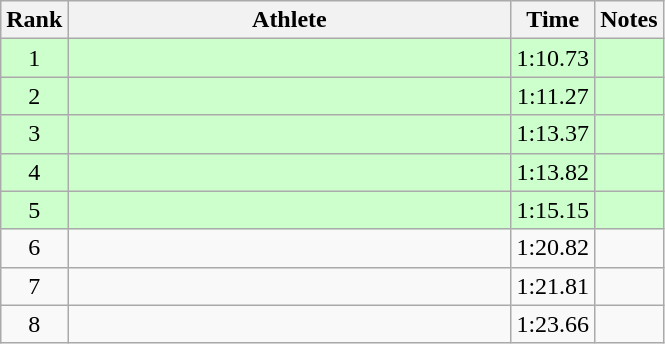<table class="wikitable" style="text-align:center">
<tr>
<th>Rank</th>
<th Style="width:18em">Athlete</th>
<th>Time</th>
<th>Notes</th>
</tr>
<tr style="background:#cfc">
<td>1</td>
<td style="text-align:left"></td>
<td>1:10.73</td>
<td></td>
</tr>
<tr style="background:#cfc">
<td>2</td>
<td style="text-align:left"></td>
<td>1:11.27</td>
<td></td>
</tr>
<tr style="background:#cfc">
<td>3</td>
<td style="text-align:left"></td>
<td>1:13.37</td>
<td></td>
</tr>
<tr style="background:#cfc">
<td>4</td>
<td style="text-align:left"></td>
<td>1:13.82</td>
<td></td>
</tr>
<tr style="background:#cfc">
<td>5</td>
<td style="text-align:left"></td>
<td>1:15.15</td>
<td></td>
</tr>
<tr>
<td>6</td>
<td style="text-align:left"></td>
<td>1:20.82</td>
<td></td>
</tr>
<tr>
<td>7</td>
<td style="text-align:left"></td>
<td>1:21.81</td>
<td></td>
</tr>
<tr>
<td>8</td>
<td style="text-align:left"></td>
<td>1:23.66</td>
<td></td>
</tr>
</table>
